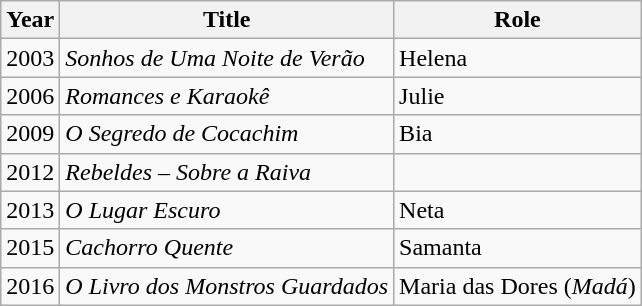<table class="wikitable">
<tr>
<th>Year</th>
<th>Title</th>
<th>Role</th>
</tr>
<tr>
<td>2003</td>
<td><em>Sonhos de Uma Noite de Verão</em></td>
<td>Helena</td>
</tr>
<tr>
<td>2006</td>
<td><em>Romances e Karaokê</em></td>
<td>Julie</td>
</tr>
<tr>
<td>2009</td>
<td><em>O Segredo de Cocachim</em></td>
<td>Bia</td>
</tr>
<tr>
<td>2012</td>
<td><em>Rebeldes – Sobre a Raiva</em></td>
<td></td>
</tr>
<tr>
<td>2013</td>
<td><em>O Lugar Escuro</em></td>
<td>Neta</td>
</tr>
<tr>
<td>2015</td>
<td><em>Cachorro Quente</em></td>
<td>Samanta</td>
</tr>
<tr>
<td>2016</td>
<td><em>O Livro dos Monstros Guardados</em></td>
<td>Maria das Dores (<em>Madá</em>)</td>
</tr>
</table>
